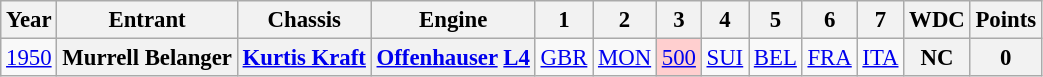<table class="wikitable" style="text-align:center; font-size:95%">
<tr>
<th>Year</th>
<th>Entrant</th>
<th>Chassis</th>
<th>Engine</th>
<th>1</th>
<th>2</th>
<th>3</th>
<th>4</th>
<th>5</th>
<th>6</th>
<th>7</th>
<th>WDC</th>
<th>Points</th>
</tr>
<tr>
<td><a href='#'>1950</a></td>
<th>Murrell Belanger</th>
<th><a href='#'>Kurtis Kraft</a></th>
<th><a href='#'>Offenhauser</a> <a href='#'>L4</a></th>
<td><a href='#'>GBR</a><br></td>
<td><a href='#'>MON</a><br></td>
<td style="background:#FFCFCF;"><a href='#'>500</a><br></td>
<td><a href='#'>SUI</a><br></td>
<td><a href='#'>BEL</a><br></td>
<td><a href='#'>FRA</a><br></td>
<td><a href='#'>ITA</a><br></td>
<th>NC</th>
<th>0</th>
</tr>
</table>
